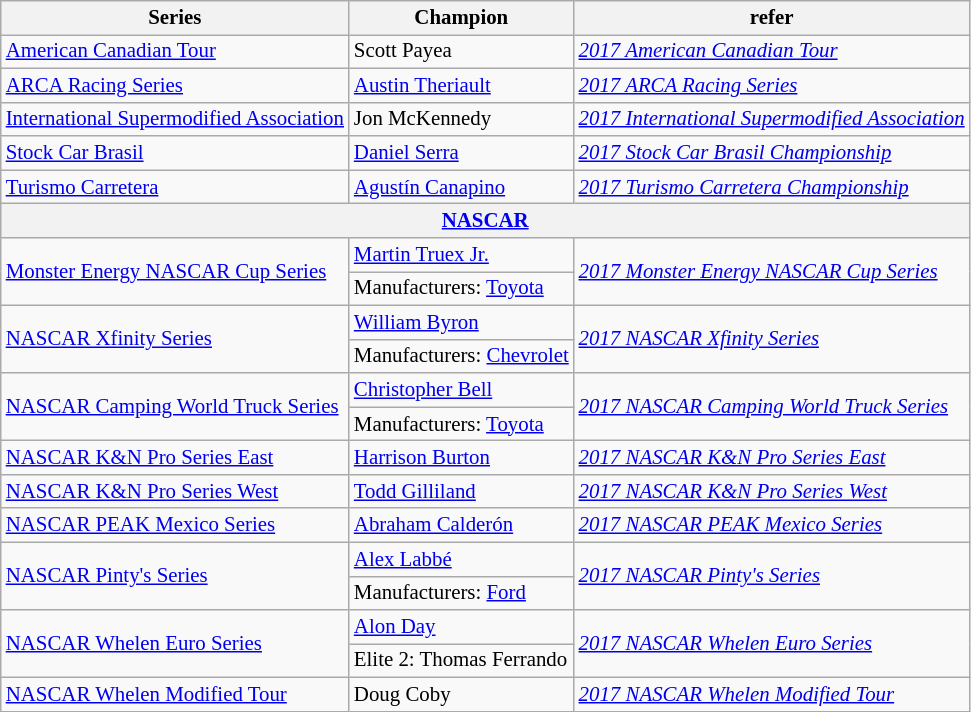<table class="wikitable" style="font-size:87%">
<tr font-weight:bold">
<th>Series</th>
<th>Champion</th>
<th>refer</th>
</tr>
<tr>
<td><a href='#'>American Canadian Tour</a></td>
<td> Scott Payea</td>
<td><em><a href='#'>2017 American Canadian Tour</a></em></td>
</tr>
<tr>
<td><a href='#'>ARCA Racing Series</a></td>
<td> <a href='#'>Austin Theriault</a></td>
<td><em><a href='#'>2017 ARCA Racing Series</a></em></td>
</tr>
<tr>
<td><a href='#'>International Supermodified Association</a></td>
<td> Jon McKennedy</td>
<td><em><a href='#'>2017 International Supermodified Association</a></em></td>
</tr>
<tr>
<td><a href='#'>Stock Car Brasil</a></td>
<td> <a href='#'>Daniel Serra</a></td>
<td><em><a href='#'>2017 Stock Car Brasil Championship</a></em></td>
</tr>
<tr>
<td><a href='#'>Turismo Carretera</a></td>
<td> <a href='#'>Agustín Canapino</a></td>
<td><em><a href='#'>2017 Turismo Carretera Championship</a></em></td>
</tr>
<tr>
<th colspan="3"><a href='#'>NASCAR</a></th>
</tr>
<tr>
<td rowspan="2"><a href='#'>Monster Energy NASCAR Cup Series</a></td>
<td> <a href='#'>Martin Truex Jr.</a></td>
<td rowspan="2"><em><a href='#'>2017 Monster Energy NASCAR Cup Series</a></em></td>
</tr>
<tr>
<td>Manufacturers:  <a href='#'>Toyota</a></td>
</tr>
<tr>
<td rowspan=2><a href='#'>NASCAR Xfinity Series</a></td>
<td> <a href='#'>William Byron</a></td>
<td rowspan=2><em><a href='#'>2017 NASCAR Xfinity Series</a></em></td>
</tr>
<tr>
<td>Manufacturers:  <a href='#'>Chevrolet</a></td>
</tr>
<tr>
<td rowspan=2><a href='#'>NASCAR Camping World Truck Series</a></td>
<td> <a href='#'>Christopher Bell</a></td>
<td rowspan=2><em><a href='#'>2017 NASCAR Camping World Truck Series</a></em></td>
</tr>
<tr>
<td>Manufacturers:  <a href='#'>Toyota</a></td>
</tr>
<tr>
<td><a href='#'>NASCAR K&N Pro Series East</a></td>
<td> <a href='#'>Harrison Burton</a></td>
<td><em><a href='#'>2017 NASCAR K&N Pro Series East</a></em></td>
</tr>
<tr>
<td><a href='#'>NASCAR K&N Pro Series West</a></td>
<td> <a href='#'>Todd Gilliland</a></td>
<td><em><a href='#'>2017 NASCAR K&N Pro Series West</a></em></td>
</tr>
<tr>
<td><a href='#'>NASCAR PEAK Mexico Series</a></td>
<td> <a href='#'>Abraham Calderón</a></td>
<td><em><a href='#'>2017 NASCAR PEAK Mexico Series</a></em></td>
</tr>
<tr>
<td rowspan=2><a href='#'>NASCAR Pinty's Series</a></td>
<td> <a href='#'>Alex Labbé</a></td>
<td rowspan=2><em><a href='#'>2017 NASCAR Pinty's Series</a></em></td>
</tr>
<tr>
<td>Manufacturers:  <a href='#'>Ford</a></td>
</tr>
<tr>
<td rowspan="2"><a href='#'>NASCAR Whelen Euro Series</a></td>
<td> <a href='#'>Alon Day</a></td>
<td rowspan="2"><em><a href='#'>2017 NASCAR Whelen Euro Series</a></em></td>
</tr>
<tr>
<td>Elite 2:  Thomas Ferrando</td>
</tr>
<tr>
<td><a href='#'>NASCAR Whelen Modified Tour</a></td>
<td> Doug Coby</td>
<td><em><a href='#'>2017 NASCAR Whelen Modified Tour</a></em></td>
</tr>
</table>
